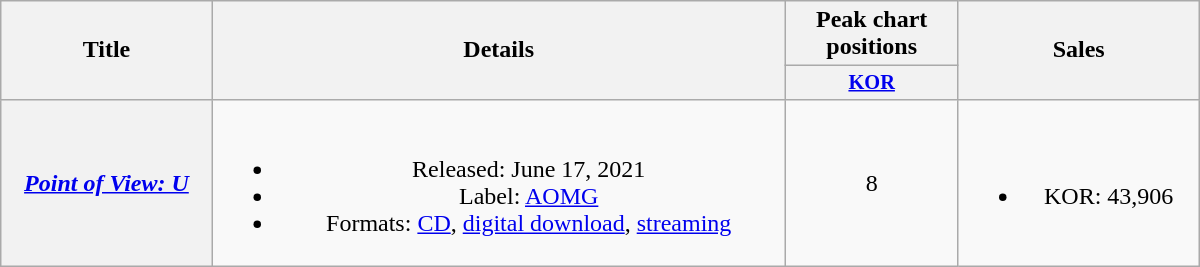<table class="wikitable plainrowheaders nowrap" style="text-align:center; width:50em;">
<tr>
<th scope="col" rowspan="2">Title</th>
<th scope="col" rowspan="2">Details</th>
<th scope="col" colspan="1">Peak chart<br>positions</th>
<th scope="col" rowspan="2">Sales</th>
</tr>
<tr>
<th scope="col" style="font-size:85%; width:8em"><a href='#'>KOR</a><br></th>
</tr>
<tr>
<th scope="row"><em><a href='#'>Point of View: U</a></em></th>
<td><br><ul><li>Released: June 17, 2021</li><li>Label: <a href='#'>AOMG</a></li><li>Formats: <a href='#'>CD</a>, <a href='#'>digital download</a>, <a href='#'>streaming</a></li></ul></td>
<td>8</td>
<td><br><ul><li>KOR: 43,906</li></ul></td>
</tr>
</table>
